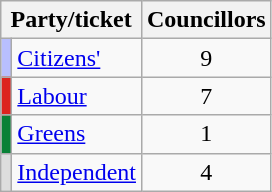<table class="wikitable">
<tr>
<th colspan=2>Party/ticket</th>
<th>Councillors</th>
</tr>
<tr>
<td style="background:#B8BFFE"></td>
<td><a href='#'>Citizens'</a></td>
<td style="text-align: center;">9</td>
</tr>
<tr>
<td style="background:#DC241f"></td>
<td><a href='#'>Labour</a></td>
<td style="text-align: center;">7</td>
</tr>
<tr>
<td style="background:#098137"></td>
<td><a href='#'>Greens</a></td>
<td style="text-align: center;">1</td>
</tr>
<tr>
<td style="background:#DDDDDD"></td>
<td><a href='#'>Independent</a></td>
<td style="text-align: center;">4</td>
</tr>
</table>
